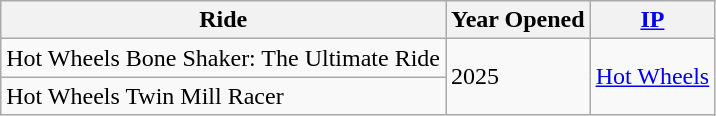<table class=wikitable>
<tr>
<th>Ride</th>
<th>Year Opened</th>
<th><a href='#'>IP</a></th>
</tr>
<tr>
<td>Hot Wheels Bone Shaker: The Ultimate Ride</td>
<td rowspan="2">2025</td>
<td rowspan="2"><a href='#'>Hot Wheels</a></td>
</tr>
<tr>
<td>Hot Wheels Twin Mill Racer</td>
</tr>
</table>
